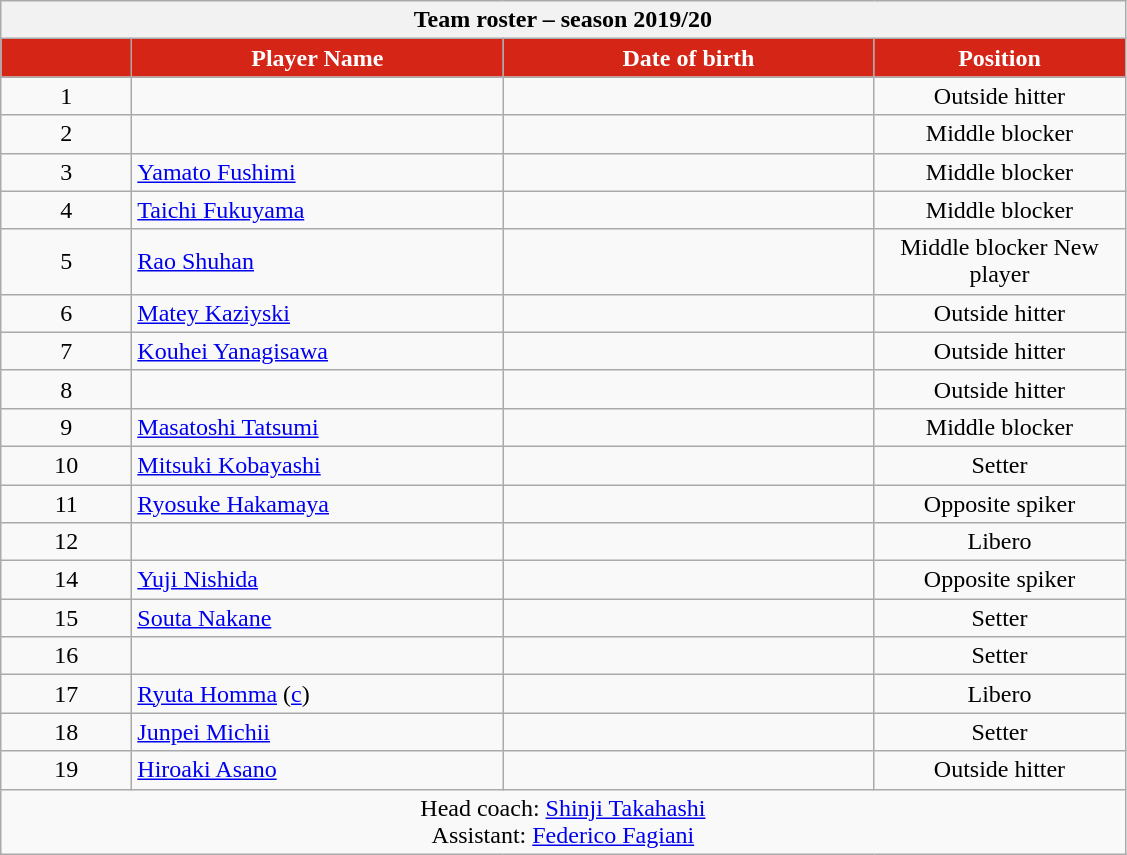<table class="wikitable plainrowheaders collapsible collapsed" style="text-align:center">
<tr>
<th colspan="7">Team roster – season 2019/20</th>
</tr>
<tr>
<th style="width:5em; color:#FFFFFF;  background-color:#D52517"></th>
<th style="width:15em; color:#FFFFFF;  background-color:#D52517">Player Name</th>
<th style="width:15em; color:#FFFFFF;  background-color:#D52517">Date of birth</th>
<th style="width:10em; color:#FFFFFF;  background-color:#D52517">Position</th>
</tr>
<tr>
<td>1</td>
<td align=left> </td>
<td align=right></td>
<td>Outside hitter</td>
</tr>
<tr>
<td>2</td>
<td align=left> </td>
<td align=right></td>
<td>Middle blocker</td>
</tr>
<tr>
<td>3</td>
<td align=left> <a href='#'>Yamato Fushimi</a></td>
<td align=right></td>
<td>Middle blocker</td>
</tr>
<tr>
<td>4</td>
<td align=left> <a href='#'>Taichi Fukuyama</a></td>
<td align=right></td>
<td>Middle blocker</td>
</tr>
<tr>
<td>5</td>
<td align=left> <a href='#'>Rao Shuhan</a></td>
<td align=right></td>
<td>Middle blocker New player</td>
</tr>
<tr>
<td>6</td>
<td align=left> <a href='#'>Matey Kaziyski</a></td>
<td align=right></td>
<td>Outside hitter</td>
</tr>
<tr>
<td>7</td>
<td align=left> <a href='#'>Kouhei Yanagisawa</a></td>
<td align=right></td>
<td>Outside hitter</td>
</tr>
<tr>
<td>8</td>
<td align=left> </td>
<td align=right></td>
<td>Outside hitter</td>
</tr>
<tr>
<td>9</td>
<td align=left> <a href='#'>Masatoshi Tatsumi</a></td>
<td align=right></td>
<td>Middle blocker</td>
</tr>
<tr>
<td>10</td>
<td align=left> <a href='#'>Mitsuki Kobayashi</a></td>
<td align=right></td>
<td>Setter</td>
</tr>
<tr>
<td>11</td>
<td align=left> <a href='#'>Ryosuke Hakamaya</a></td>
<td align=right></td>
<td>Opposite spiker</td>
</tr>
<tr>
<td>12</td>
<td align=left> </td>
<td align=right></td>
<td>Libero</td>
</tr>
<tr>
<td>14</td>
<td align=left> <a href='#'>Yuji Nishida</a></td>
<td align=right></td>
<td>Opposite spiker</td>
</tr>
<tr>
<td>15</td>
<td align=left> <a href='#'>Souta Nakane</a></td>
<td align=right></td>
<td>Setter</td>
</tr>
<tr>
<td>16</td>
<td align=left> </td>
<td align=right></td>
<td>Setter</td>
</tr>
<tr>
<td>17</td>
<td align=left> <a href='#'>Ryuta Homma</a> (<a href='#'>c</a>)</td>
<td align=right></td>
<td>Libero</td>
</tr>
<tr>
<td>18</td>
<td align=left> <a href='#'>Junpei Michii</a></td>
<td align=right></td>
<td>Setter</td>
</tr>
<tr>
<td>19</td>
<td align=left> <a href='#'>Hiroaki Asano</a></td>
<td align=right></td>
<td>Outside hitter</td>
</tr>
<tr>
<td colspan=4>Head coach:  <a href='#'>Shinji Takahashi</a><br>Assistant:  <a href='#'>Federico Fagiani</a></td>
</tr>
</table>
